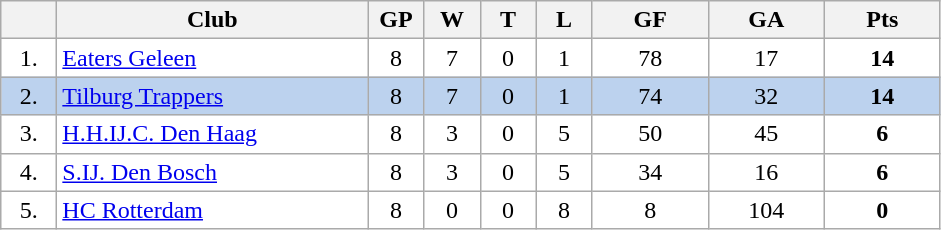<table class="wikitable">
<tr>
<th width="30"></th>
<th width="200">Club</th>
<th width="30">GP</th>
<th width="30">W</th>
<th width="30">T</th>
<th width="30">L</th>
<th width="70">GF</th>
<th width="70">GA</th>
<th width="70">Pts</th>
</tr>
<tr bgcolor="#FFFFFF" align="center">
<td>1.</td>
<td align="left"><a href='#'>Eaters Geleen</a></td>
<td>8</td>
<td>7</td>
<td>0</td>
<td>1</td>
<td>78</td>
<td>17</td>
<td><strong>14</strong></td>
</tr>
<tr bgcolor="#BCD2EE" align="center">
<td>2.</td>
<td align="left"><a href='#'>Tilburg Trappers</a></td>
<td>8</td>
<td>7</td>
<td>0</td>
<td>1</td>
<td>74</td>
<td>32</td>
<td><strong>14</strong></td>
</tr>
<tr bgcolor="#FFFFFF" align="center">
<td>3.</td>
<td align="left"><a href='#'>H.H.IJ.C. Den Haag</a></td>
<td>8</td>
<td>3</td>
<td>0</td>
<td>5</td>
<td>50</td>
<td>45</td>
<td><strong>6</strong></td>
</tr>
<tr bgcolor="#FFFFFF" align="center">
<td>4.</td>
<td align="left"><a href='#'>S.IJ. Den Bosch</a></td>
<td>8</td>
<td>3</td>
<td>0</td>
<td>5</td>
<td>34</td>
<td>16</td>
<td><strong>6</strong></td>
</tr>
<tr bgcolor="#FFFFFF" align="center">
<td>5.</td>
<td align="left"><a href='#'>HC Rotterdam</a></td>
<td>8</td>
<td>0</td>
<td>0</td>
<td>8</td>
<td>8</td>
<td>104</td>
<td><strong>0</strong></td>
</tr>
</table>
